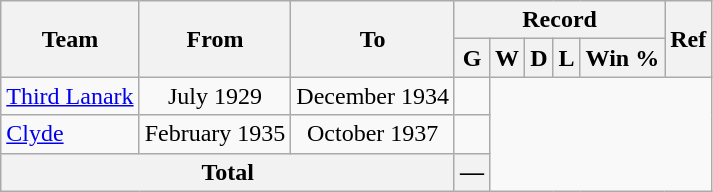<table class="wikitable" style="text-align: center">
<tr>
<th rowspan="2">Team</th>
<th rowspan="2">From</th>
<th rowspan="2">To</th>
<th colspan="5">Record</th>
<th rowspan="2">Ref</th>
</tr>
<tr>
<th>G</th>
<th>W</th>
<th>D</th>
<th>L</th>
<th>Win %</th>
</tr>
<tr>
<td align="left"><a href='#'>Third Lanark</a></td>
<td>July 1929</td>
<td>December 1934<br></td>
<td></td>
</tr>
<tr>
<td align="left"><a href='#'>Clyde</a></td>
<td>February 1935</td>
<td>October 1937<br></td>
<td></td>
</tr>
<tr>
<th colspan="3">Total<br></th>
<th>—</th>
</tr>
</table>
